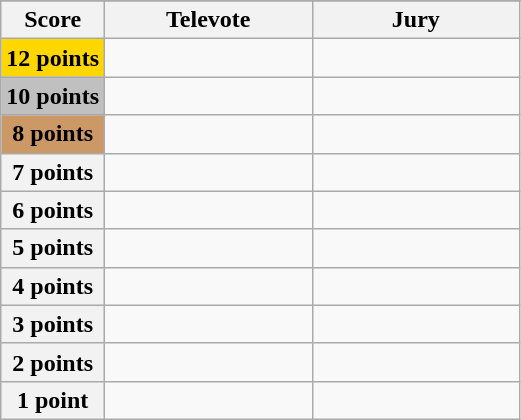<table class="wikitable">
<tr>
</tr>
<tr>
<th scope="col" width="20%">Score</th>
<th scope="col" width="40%">Televote</th>
<th scope="col" width="40%">Jury</th>
</tr>
<tr>
<th scope="row" style="background:gold">12 points</th>
<td></td>
<td></td>
</tr>
<tr>
<th scope="row" style="background:silver">10 points</th>
<td></td>
<td></td>
</tr>
<tr>
<th scope="row" style="background:#CC9966">8 points</th>
<td></td>
<td></td>
</tr>
<tr>
<th scope="row">7 points</th>
<td></td>
<td></td>
</tr>
<tr>
<th scope="row">6 points</th>
<td></td>
<td></td>
</tr>
<tr>
<th scope="row">5 points</th>
<td></td>
<td></td>
</tr>
<tr>
<th scope="row">4 points</th>
<td></td>
<td></td>
</tr>
<tr>
<th scope="row">3 points</th>
<td></td>
<td></td>
</tr>
<tr>
<th scope="row">2 points</th>
<td></td>
<td></td>
</tr>
<tr>
<th scope="row">1 point</th>
<td></td>
<td></td>
</tr>
</table>
